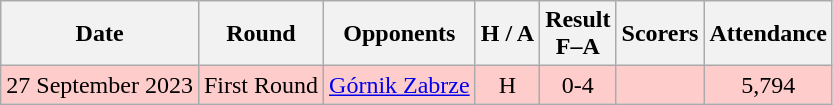<table class="wikitable" style="text-align:center">
<tr>
<th>Date</th>
<th>Round</th>
<th>Opponents</th>
<th>H / A</th>
<th>Result<br>F–A</th>
<th>Scorers</th>
<th>Attendance</th>
</tr>
<tr bgcolor="#ffcccc">
<td>27 September 2023</td>
<td>First Round</td>
<td><a href='#'>Górnik Zabrze</a></td>
<td>H</td>
<td>0-4</td>
<td></td>
<td>5,794</td>
</tr>
</table>
